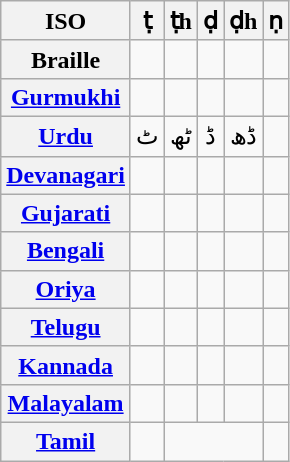<table class="wikitable Unicode" style="text-align:center;">
<tr>
<th>ISO</th>
<th>ṭ</th>
<th>ṭh</th>
<th>ḍ</th>
<th>ḍh</th>
<th>ṇ</th>
</tr>
<tr>
<th>Braille</th>
<td></td>
<td></td>
<td></td>
<td></td>
<td></td>
</tr>
<tr>
<th><a href='#'>Gurmukhi</a></th>
<td></td>
<td></td>
<td></td>
<td></td>
<td></td>
</tr>
<tr>
<th><a href='#'>Urdu</a></th>
<td>ٹ</td>
<td>ٹھ</td>
<td>ڈ</td>
<td>ڈھ</td>
<td></td>
</tr>
<tr>
<th><a href='#'>Devanagari</a></th>
<td></td>
<td></td>
<td></td>
<td></td>
<td></td>
</tr>
<tr>
<th><a href='#'>Gujarati</a></th>
<td></td>
<td></td>
<td></td>
<td></td>
<td></td>
</tr>
<tr>
<th><a href='#'>Bengali</a></th>
<td></td>
<td></td>
<td></td>
<td></td>
<td></td>
</tr>
<tr>
<th><a href='#'>Oriya</a></th>
<td></td>
<td></td>
<td></td>
<td></td>
<td></td>
</tr>
<tr>
<th><a href='#'>Telugu</a></th>
<td></td>
<td></td>
<td></td>
<td></td>
<td></td>
</tr>
<tr>
<th><a href='#'>Kannada</a></th>
<td></td>
<td></td>
<td></td>
<td></td>
<td></td>
</tr>
<tr>
<th><a href='#'>Malayalam</a></th>
<td></td>
<td></td>
<td></td>
<td></td>
<td></td>
</tr>
<tr>
<th><a href='#'>Tamil</a></th>
<td></td>
<td colspan=3></td>
<td></td>
</tr>
</table>
